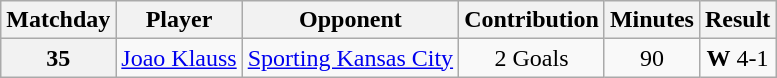<table class="wikitable plainrowheaders" style="text-align: center">
<tr>
<th scope=col>Matchday</th>
<th scope=col>Player</th>
<th scope=col>Opponent</th>
<th scope=col>Contribution</th>
<th scope=col>Minutes</th>
<th scope=col>Result</th>
</tr>
<tr>
<th>35</th>
<td> <a href='#'>Joao Klauss</a></td>
<td><a href='#'>Sporting Kansas City</a></td>
<td>2 Goals</td>
<td>90</td>
<td style="white-space: nowrap"><strong>W</strong> 4-1</td>
</tr>
</table>
